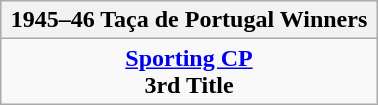<table class="wikitable" style="text-align: center; margin: 0 auto; width: 20%">
<tr>
<th>1945–46 Taça de Portugal Winners</th>
</tr>
<tr>
<td><strong><a href='#'>Sporting CP</a></strong><br><strong>3rd Title</strong></td>
</tr>
</table>
